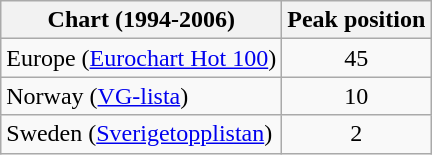<table class="wikitable">
<tr>
<th align="left">Chart (1994-2006)</th>
<th align="center">Peak position</th>
</tr>
<tr>
<td align="left">Europe (<a href='#'>Eurochart Hot 100</a>)</td>
<td align="center">45</td>
</tr>
<tr>
<td align="left">Norway (<a href='#'>VG-lista</a>)</td>
<td align="center">10</td>
</tr>
<tr>
<td align="left">Sweden (<a href='#'>Sverigetopplistan</a>)</td>
<td align="center">2</td>
</tr>
</table>
